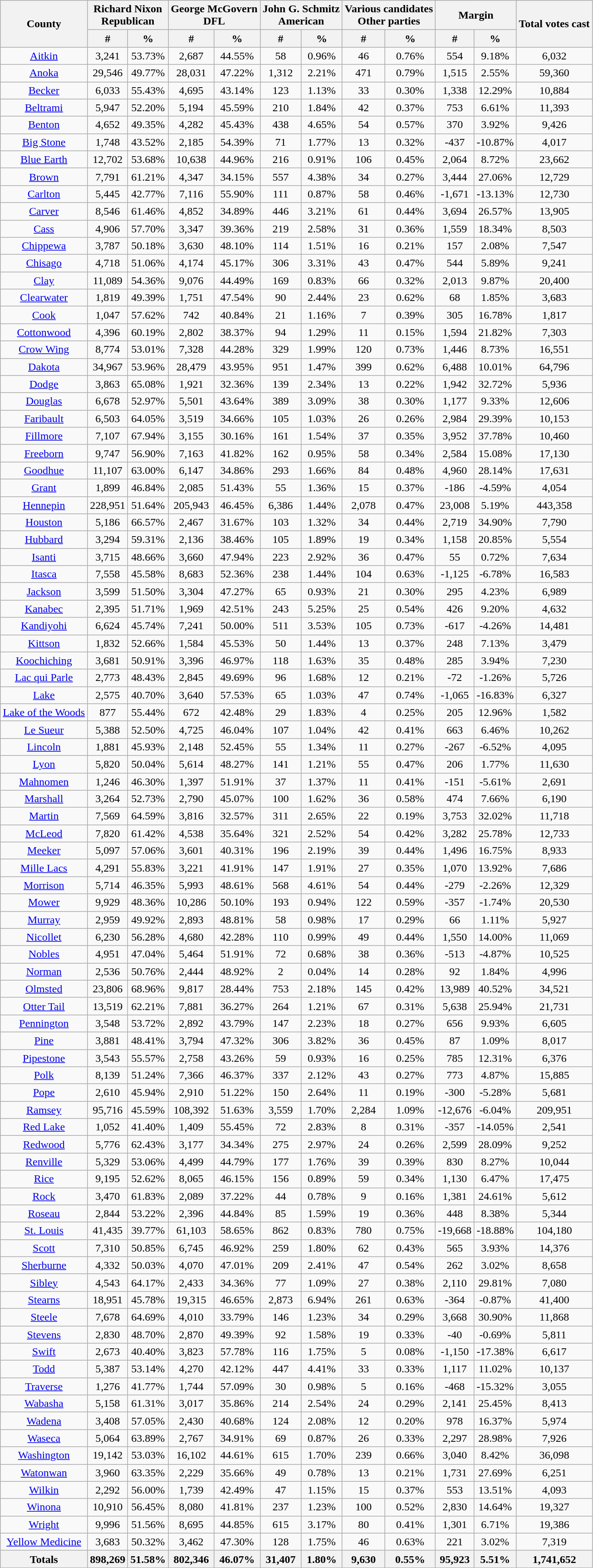<table class="wikitable sortable" style="text-align:center">
<tr>
<th style="text-align:center;" rowspan="2">County</th>
<th style="text-align:center;" colspan="2">Richard Nixon<br>Republican</th>
<th style="text-align:center;" colspan="2">George McGovern<br>DFL</th>
<th style="text-align:center;" colspan="2">John G. Schmitz<br>American</th>
<th style="text-align:center;" colspan="2">Various candidates<br>Other parties</th>
<th style="text-align:center;" colspan="2">Margin</th>
<th style="text-align:center;" rowspan="2">Total votes cast</th>
</tr>
<tr>
<th style="text-align:center;" data-sort-type="number">#</th>
<th style="text-align:center;" data-sort-type="number">%</th>
<th style="text-align:center;" data-sort-type="number">#</th>
<th style="text-align:center;" data-sort-type="number">%</th>
<th style="text-align:center;" data-sort-type="number">#</th>
<th style="text-align:center;" data-sort-type="number">%</th>
<th style="text-align:center;" data-sort-type="number">#</th>
<th style="text-align:center;" data-sort-type="number">%</th>
<th style="text-align:center;" data-sort-type="number">#</th>
<th style="text-align:center;" data-sort-type="number">%</th>
</tr>
<tr style="text-align:center;">
<td><a href='#'>Aitkin</a></td>
<td>3,241</td>
<td>53.73%</td>
<td>2,687</td>
<td>44.55%</td>
<td>58</td>
<td>0.96%</td>
<td>46</td>
<td>0.76%</td>
<td>554</td>
<td>9.18%</td>
<td>6,032</td>
</tr>
<tr style="text-align:center;">
<td><a href='#'>Anoka</a></td>
<td>29,546</td>
<td>49.77%</td>
<td>28,031</td>
<td>47.22%</td>
<td>1,312</td>
<td>2.21%</td>
<td>471</td>
<td>0.79%</td>
<td>1,515</td>
<td>2.55%</td>
<td>59,360</td>
</tr>
<tr style="text-align:center;">
<td><a href='#'>Becker</a></td>
<td>6,033</td>
<td>55.43%</td>
<td>4,695</td>
<td>43.14%</td>
<td>123</td>
<td>1.13%</td>
<td>33</td>
<td>0.30%</td>
<td>1,338</td>
<td>12.29%</td>
<td>10,884</td>
</tr>
<tr style="text-align:center;">
<td><a href='#'>Beltrami</a></td>
<td>5,947</td>
<td>52.20%</td>
<td>5,194</td>
<td>45.59%</td>
<td>210</td>
<td>1.84%</td>
<td>42</td>
<td>0.37%</td>
<td>753</td>
<td>6.61%</td>
<td>11,393</td>
</tr>
<tr style="text-align:center;">
<td><a href='#'>Benton</a></td>
<td>4,652</td>
<td>49.35%</td>
<td>4,282</td>
<td>45.43%</td>
<td>438</td>
<td>4.65%</td>
<td>54</td>
<td>0.57%</td>
<td>370</td>
<td>3.92%</td>
<td>9,426</td>
</tr>
<tr style="text-align:center;">
<td><a href='#'>Big Stone</a></td>
<td>1,748</td>
<td>43.52%</td>
<td>2,185</td>
<td>54.39%</td>
<td>71</td>
<td>1.77%</td>
<td>13</td>
<td>0.32%</td>
<td>-437</td>
<td>-10.87%</td>
<td>4,017</td>
</tr>
<tr style="text-align:center;">
<td><a href='#'>Blue Earth</a></td>
<td>12,702</td>
<td>53.68%</td>
<td>10,638</td>
<td>44.96%</td>
<td>216</td>
<td>0.91%</td>
<td>106</td>
<td>0.45%</td>
<td>2,064</td>
<td>8.72%</td>
<td>23,662</td>
</tr>
<tr style="text-align:center;">
<td><a href='#'>Brown</a></td>
<td>7,791</td>
<td>61.21%</td>
<td>4,347</td>
<td>34.15%</td>
<td>557</td>
<td>4.38%</td>
<td>34</td>
<td>0.27%</td>
<td>3,444</td>
<td>27.06%</td>
<td>12,729</td>
</tr>
<tr style="text-align:center;">
<td><a href='#'>Carlton</a></td>
<td>5,445</td>
<td>42.77%</td>
<td>7,116</td>
<td>55.90%</td>
<td>111</td>
<td>0.87%</td>
<td>58</td>
<td>0.46%</td>
<td>-1,671</td>
<td>-13.13%</td>
<td>12,730</td>
</tr>
<tr style="text-align:center;">
<td><a href='#'>Carver</a></td>
<td>8,546</td>
<td>61.46%</td>
<td>4,852</td>
<td>34.89%</td>
<td>446</td>
<td>3.21%</td>
<td>61</td>
<td>0.44%</td>
<td>3,694</td>
<td>26.57%</td>
<td>13,905</td>
</tr>
<tr style="text-align:center;">
<td><a href='#'>Cass</a></td>
<td>4,906</td>
<td>57.70%</td>
<td>3,347</td>
<td>39.36%</td>
<td>219</td>
<td>2.58%</td>
<td>31</td>
<td>0.36%</td>
<td>1,559</td>
<td>18.34%</td>
<td>8,503</td>
</tr>
<tr style="text-align:center;">
<td><a href='#'>Chippewa</a></td>
<td>3,787</td>
<td>50.18%</td>
<td>3,630</td>
<td>48.10%</td>
<td>114</td>
<td>1.51%</td>
<td>16</td>
<td>0.21%</td>
<td>157</td>
<td>2.08%</td>
<td>7,547</td>
</tr>
<tr style="text-align:center;">
<td><a href='#'>Chisago</a></td>
<td>4,718</td>
<td>51.06%</td>
<td>4,174</td>
<td>45.17%</td>
<td>306</td>
<td>3.31%</td>
<td>43</td>
<td>0.47%</td>
<td>544</td>
<td>5.89%</td>
<td>9,241</td>
</tr>
<tr style="text-align:center;">
<td><a href='#'>Clay</a></td>
<td>11,089</td>
<td>54.36%</td>
<td>9,076</td>
<td>44.49%</td>
<td>169</td>
<td>0.83%</td>
<td>66</td>
<td>0.32%</td>
<td>2,013</td>
<td>9.87%</td>
<td>20,400</td>
</tr>
<tr style="text-align:center;">
<td><a href='#'>Clearwater</a></td>
<td>1,819</td>
<td>49.39%</td>
<td>1,751</td>
<td>47.54%</td>
<td>90</td>
<td>2.44%</td>
<td>23</td>
<td>0.62%</td>
<td>68</td>
<td>1.85%</td>
<td>3,683</td>
</tr>
<tr style="text-align:center;">
<td><a href='#'>Cook</a></td>
<td>1,047</td>
<td>57.62%</td>
<td>742</td>
<td>40.84%</td>
<td>21</td>
<td>1.16%</td>
<td>7</td>
<td>0.39%</td>
<td>305</td>
<td>16.78%</td>
<td>1,817</td>
</tr>
<tr style="text-align:center;">
<td><a href='#'>Cottonwood</a></td>
<td>4,396</td>
<td>60.19%</td>
<td>2,802</td>
<td>38.37%</td>
<td>94</td>
<td>1.29%</td>
<td>11</td>
<td>0.15%</td>
<td>1,594</td>
<td>21.82%</td>
<td>7,303</td>
</tr>
<tr style="text-align:center;">
<td><a href='#'>Crow Wing</a></td>
<td>8,774</td>
<td>53.01%</td>
<td>7,328</td>
<td>44.28%</td>
<td>329</td>
<td>1.99%</td>
<td>120</td>
<td>0.73%</td>
<td>1,446</td>
<td>8.73%</td>
<td>16,551</td>
</tr>
<tr style="text-align:center;">
<td><a href='#'>Dakota</a></td>
<td>34,967</td>
<td>53.96%</td>
<td>28,479</td>
<td>43.95%</td>
<td>951</td>
<td>1.47%</td>
<td>399</td>
<td>0.62%</td>
<td>6,488</td>
<td>10.01%</td>
<td>64,796</td>
</tr>
<tr style="text-align:center;">
<td><a href='#'>Dodge</a></td>
<td>3,863</td>
<td>65.08%</td>
<td>1,921</td>
<td>32.36%</td>
<td>139</td>
<td>2.34%</td>
<td>13</td>
<td>0.22%</td>
<td>1,942</td>
<td>32.72%</td>
<td>5,936</td>
</tr>
<tr style="text-align:center;">
<td><a href='#'>Douglas</a></td>
<td>6,678</td>
<td>52.97%</td>
<td>5,501</td>
<td>43.64%</td>
<td>389</td>
<td>3.09%</td>
<td>38</td>
<td>0.30%</td>
<td>1,177</td>
<td>9.33%</td>
<td>12,606</td>
</tr>
<tr style="text-align:center;">
<td><a href='#'>Faribault</a></td>
<td>6,503</td>
<td>64.05%</td>
<td>3,519</td>
<td>34.66%</td>
<td>105</td>
<td>1.03%</td>
<td>26</td>
<td>0.26%</td>
<td>2,984</td>
<td>29.39%</td>
<td>10,153</td>
</tr>
<tr style="text-align:center;">
<td><a href='#'>Fillmore</a></td>
<td>7,107</td>
<td>67.94%</td>
<td>3,155</td>
<td>30.16%</td>
<td>161</td>
<td>1.54%</td>
<td>37</td>
<td>0.35%</td>
<td>3,952</td>
<td>37.78%</td>
<td>10,460</td>
</tr>
<tr style="text-align:center;">
<td><a href='#'>Freeborn</a></td>
<td>9,747</td>
<td>56.90%</td>
<td>7,163</td>
<td>41.82%</td>
<td>162</td>
<td>0.95%</td>
<td>58</td>
<td>0.34%</td>
<td>2,584</td>
<td>15.08%</td>
<td>17,130</td>
</tr>
<tr style="text-align:center;">
<td><a href='#'>Goodhue</a></td>
<td>11,107</td>
<td>63.00%</td>
<td>6,147</td>
<td>34.86%</td>
<td>293</td>
<td>1.66%</td>
<td>84</td>
<td>0.48%</td>
<td>4,960</td>
<td>28.14%</td>
<td>17,631</td>
</tr>
<tr style="text-align:center;">
<td><a href='#'>Grant</a></td>
<td>1,899</td>
<td>46.84%</td>
<td>2,085</td>
<td>51.43%</td>
<td>55</td>
<td>1.36%</td>
<td>15</td>
<td>0.37%</td>
<td>-186</td>
<td>-4.59%</td>
<td>4,054</td>
</tr>
<tr style="text-align:center;">
<td><a href='#'>Hennepin</a></td>
<td>228,951</td>
<td>51.64%</td>
<td>205,943</td>
<td>46.45%</td>
<td>6,386</td>
<td>1.44%</td>
<td>2,078</td>
<td>0.47%</td>
<td>23,008</td>
<td>5.19%</td>
<td>443,358</td>
</tr>
<tr style="text-align:center;">
<td><a href='#'>Houston</a></td>
<td>5,186</td>
<td>66.57%</td>
<td>2,467</td>
<td>31.67%</td>
<td>103</td>
<td>1.32%</td>
<td>34</td>
<td>0.44%</td>
<td>2,719</td>
<td>34.90%</td>
<td>7,790</td>
</tr>
<tr style="text-align:center;">
<td><a href='#'>Hubbard</a></td>
<td>3,294</td>
<td>59.31%</td>
<td>2,136</td>
<td>38.46%</td>
<td>105</td>
<td>1.89%</td>
<td>19</td>
<td>0.34%</td>
<td>1,158</td>
<td>20.85%</td>
<td>5,554</td>
</tr>
<tr style="text-align:center;">
<td><a href='#'>Isanti</a></td>
<td>3,715</td>
<td>48.66%</td>
<td>3,660</td>
<td>47.94%</td>
<td>223</td>
<td>2.92%</td>
<td>36</td>
<td>0.47%</td>
<td>55</td>
<td>0.72%</td>
<td>7,634</td>
</tr>
<tr style="text-align:center;">
<td><a href='#'>Itasca</a></td>
<td>7,558</td>
<td>45.58%</td>
<td>8,683</td>
<td>52.36%</td>
<td>238</td>
<td>1.44%</td>
<td>104</td>
<td>0.63%</td>
<td>-1,125</td>
<td>-6.78%</td>
<td>16,583</td>
</tr>
<tr style="text-align:center;">
<td><a href='#'>Jackson</a></td>
<td>3,599</td>
<td>51.50%</td>
<td>3,304</td>
<td>47.27%</td>
<td>65</td>
<td>0.93%</td>
<td>21</td>
<td>0.30%</td>
<td>295</td>
<td>4.23%</td>
<td>6,989</td>
</tr>
<tr style="text-align:center;">
<td><a href='#'>Kanabec</a></td>
<td>2,395</td>
<td>51.71%</td>
<td>1,969</td>
<td>42.51%</td>
<td>243</td>
<td>5.25%</td>
<td>25</td>
<td>0.54%</td>
<td>426</td>
<td>9.20%</td>
<td>4,632</td>
</tr>
<tr style="text-align:center;">
<td><a href='#'>Kandiyohi</a></td>
<td>6,624</td>
<td>45.74%</td>
<td>7,241</td>
<td>50.00%</td>
<td>511</td>
<td>3.53%</td>
<td>105</td>
<td>0.73%</td>
<td>-617</td>
<td>-4.26%</td>
<td>14,481</td>
</tr>
<tr style="text-align:center;">
<td><a href='#'>Kittson</a></td>
<td>1,832</td>
<td>52.66%</td>
<td>1,584</td>
<td>45.53%</td>
<td>50</td>
<td>1.44%</td>
<td>13</td>
<td>0.37%</td>
<td>248</td>
<td>7.13%</td>
<td>3,479</td>
</tr>
<tr style="text-align:center;">
<td><a href='#'>Koochiching</a></td>
<td>3,681</td>
<td>50.91%</td>
<td>3,396</td>
<td>46.97%</td>
<td>118</td>
<td>1.63%</td>
<td>35</td>
<td>0.48%</td>
<td>285</td>
<td>3.94%</td>
<td>7,230</td>
</tr>
<tr style="text-align:center;">
<td><a href='#'>Lac qui Parle</a></td>
<td>2,773</td>
<td>48.43%</td>
<td>2,845</td>
<td>49.69%</td>
<td>96</td>
<td>1.68%</td>
<td>12</td>
<td>0.21%</td>
<td>-72</td>
<td>-1.26%</td>
<td>5,726</td>
</tr>
<tr style="text-align:center;">
<td><a href='#'>Lake</a></td>
<td>2,575</td>
<td>40.70%</td>
<td>3,640</td>
<td>57.53%</td>
<td>65</td>
<td>1.03%</td>
<td>47</td>
<td>0.74%</td>
<td>-1,065</td>
<td>-16.83%</td>
<td>6,327</td>
</tr>
<tr style="text-align:center;">
<td><a href='#'>Lake of the Woods</a></td>
<td>877</td>
<td>55.44%</td>
<td>672</td>
<td>42.48%</td>
<td>29</td>
<td>1.83%</td>
<td>4</td>
<td>0.25%</td>
<td>205</td>
<td>12.96%</td>
<td>1,582</td>
</tr>
<tr style="text-align:center;">
<td><a href='#'>Le Sueur</a></td>
<td>5,388</td>
<td>52.50%</td>
<td>4,725</td>
<td>46.04%</td>
<td>107</td>
<td>1.04%</td>
<td>42</td>
<td>0.41%</td>
<td>663</td>
<td>6.46%</td>
<td>10,262</td>
</tr>
<tr style="text-align:center;">
<td><a href='#'>Lincoln</a></td>
<td>1,881</td>
<td>45.93%</td>
<td>2,148</td>
<td>52.45%</td>
<td>55</td>
<td>1.34%</td>
<td>11</td>
<td>0.27%</td>
<td>-267</td>
<td>-6.52%</td>
<td>4,095</td>
</tr>
<tr style="text-align:center;">
<td><a href='#'>Lyon</a></td>
<td>5,820</td>
<td>50.04%</td>
<td>5,614</td>
<td>48.27%</td>
<td>141</td>
<td>1.21%</td>
<td>55</td>
<td>0.47%</td>
<td>206</td>
<td>1.77%</td>
<td>11,630</td>
</tr>
<tr style="text-align:center;">
<td><a href='#'>Mahnomen</a></td>
<td>1,246</td>
<td>46.30%</td>
<td>1,397</td>
<td>51.91%</td>
<td>37</td>
<td>1.37%</td>
<td>11</td>
<td>0.41%</td>
<td>-151</td>
<td>-5.61%</td>
<td>2,691</td>
</tr>
<tr style="text-align:center;">
<td><a href='#'>Marshall</a></td>
<td>3,264</td>
<td>52.73%</td>
<td>2,790</td>
<td>45.07%</td>
<td>100</td>
<td>1.62%</td>
<td>36</td>
<td>0.58%</td>
<td>474</td>
<td>7.66%</td>
<td>6,190</td>
</tr>
<tr style="text-align:center;">
<td><a href='#'>Martin</a></td>
<td>7,569</td>
<td>64.59%</td>
<td>3,816</td>
<td>32.57%</td>
<td>311</td>
<td>2.65%</td>
<td>22</td>
<td>0.19%</td>
<td>3,753</td>
<td>32.02%</td>
<td>11,718</td>
</tr>
<tr style="text-align:center;">
<td><a href='#'>McLeod</a></td>
<td>7,820</td>
<td>61.42%</td>
<td>4,538</td>
<td>35.64%</td>
<td>321</td>
<td>2.52%</td>
<td>54</td>
<td>0.42%</td>
<td>3,282</td>
<td>25.78%</td>
<td>12,733</td>
</tr>
<tr style="text-align:center;">
<td><a href='#'>Meeker</a></td>
<td>5,097</td>
<td>57.06%</td>
<td>3,601</td>
<td>40.31%</td>
<td>196</td>
<td>2.19%</td>
<td>39</td>
<td>0.44%</td>
<td>1,496</td>
<td>16.75%</td>
<td>8,933</td>
</tr>
<tr style="text-align:center;">
<td><a href='#'>Mille Lacs</a></td>
<td>4,291</td>
<td>55.83%</td>
<td>3,221</td>
<td>41.91%</td>
<td>147</td>
<td>1.91%</td>
<td>27</td>
<td>0.35%</td>
<td>1,070</td>
<td>13.92%</td>
<td>7,686</td>
</tr>
<tr style="text-align:center;">
<td><a href='#'>Morrison</a></td>
<td>5,714</td>
<td>46.35%</td>
<td>5,993</td>
<td>48.61%</td>
<td>568</td>
<td>4.61%</td>
<td>54</td>
<td>0.44%</td>
<td>-279</td>
<td>-2.26%</td>
<td>12,329</td>
</tr>
<tr style="text-align:center;">
<td><a href='#'>Mower</a></td>
<td>9,929</td>
<td>48.36%</td>
<td>10,286</td>
<td>50.10%</td>
<td>193</td>
<td>0.94%</td>
<td>122</td>
<td>0.59%</td>
<td>-357</td>
<td>-1.74%</td>
<td>20,530</td>
</tr>
<tr style="text-align:center;">
<td><a href='#'>Murray</a></td>
<td>2,959</td>
<td>49.92%</td>
<td>2,893</td>
<td>48.81%</td>
<td>58</td>
<td>0.98%</td>
<td>17</td>
<td>0.29%</td>
<td>66</td>
<td>1.11%</td>
<td>5,927</td>
</tr>
<tr style="text-align:center;">
<td><a href='#'>Nicollet</a></td>
<td>6,230</td>
<td>56.28%</td>
<td>4,680</td>
<td>42.28%</td>
<td>110</td>
<td>0.99%</td>
<td>49</td>
<td>0.44%</td>
<td>1,550</td>
<td>14.00%</td>
<td>11,069</td>
</tr>
<tr style="text-align:center;">
<td><a href='#'>Nobles</a></td>
<td>4,951</td>
<td>47.04%</td>
<td>5,464</td>
<td>51.91%</td>
<td>72</td>
<td>0.68%</td>
<td>38</td>
<td>0.36%</td>
<td>-513</td>
<td>-4.87%</td>
<td>10,525</td>
</tr>
<tr style="text-align:center;">
<td><a href='#'>Norman</a></td>
<td>2,536</td>
<td>50.76%</td>
<td>2,444</td>
<td>48.92%</td>
<td>2</td>
<td>0.04%</td>
<td>14</td>
<td>0.28%</td>
<td>92</td>
<td>1.84%</td>
<td>4,996</td>
</tr>
<tr style="text-align:center;">
<td><a href='#'>Olmsted</a></td>
<td>23,806</td>
<td>68.96%</td>
<td>9,817</td>
<td>28.44%</td>
<td>753</td>
<td>2.18%</td>
<td>145</td>
<td>0.42%</td>
<td>13,989</td>
<td>40.52%</td>
<td>34,521</td>
</tr>
<tr style="text-align:center;">
<td><a href='#'>Otter Tail</a></td>
<td>13,519</td>
<td>62.21%</td>
<td>7,881</td>
<td>36.27%</td>
<td>264</td>
<td>1.21%</td>
<td>67</td>
<td>0.31%</td>
<td>5,638</td>
<td>25.94%</td>
<td>21,731</td>
</tr>
<tr style="text-align:center;">
<td><a href='#'>Pennington</a></td>
<td>3,548</td>
<td>53.72%</td>
<td>2,892</td>
<td>43.79%</td>
<td>147</td>
<td>2.23%</td>
<td>18</td>
<td>0.27%</td>
<td>656</td>
<td>9.93%</td>
<td>6,605</td>
</tr>
<tr style="text-align:center;">
<td><a href='#'>Pine</a></td>
<td>3,881</td>
<td>48.41%</td>
<td>3,794</td>
<td>47.32%</td>
<td>306</td>
<td>3.82%</td>
<td>36</td>
<td>0.45%</td>
<td>87</td>
<td>1.09%</td>
<td>8,017</td>
</tr>
<tr style="text-align:center;">
<td><a href='#'>Pipestone</a></td>
<td>3,543</td>
<td>55.57%</td>
<td>2,758</td>
<td>43.26%</td>
<td>59</td>
<td>0.93%</td>
<td>16</td>
<td>0.25%</td>
<td>785</td>
<td>12.31%</td>
<td>6,376</td>
</tr>
<tr style="text-align:center;">
<td><a href='#'>Polk</a></td>
<td>8,139</td>
<td>51.24%</td>
<td>7,366</td>
<td>46.37%</td>
<td>337</td>
<td>2.12%</td>
<td>43</td>
<td>0.27%</td>
<td>773</td>
<td>4.87%</td>
<td>15,885</td>
</tr>
<tr style="text-align:center;">
<td><a href='#'>Pope</a></td>
<td>2,610</td>
<td>45.94%</td>
<td>2,910</td>
<td>51.22%</td>
<td>150</td>
<td>2.64%</td>
<td>11</td>
<td>0.19%</td>
<td>-300</td>
<td>-5.28%</td>
<td>5,681</td>
</tr>
<tr style="text-align:center;">
<td><a href='#'>Ramsey</a></td>
<td>95,716</td>
<td>45.59%</td>
<td>108,392</td>
<td>51.63%</td>
<td>3,559</td>
<td>1.70%</td>
<td>2,284</td>
<td>1.09%</td>
<td>-12,676</td>
<td>-6.04%</td>
<td>209,951</td>
</tr>
<tr style="text-align:center;">
<td><a href='#'>Red Lake</a></td>
<td>1,052</td>
<td>41.40%</td>
<td>1,409</td>
<td>55.45%</td>
<td>72</td>
<td>2.83%</td>
<td>8</td>
<td>0.31%</td>
<td>-357</td>
<td>-14.05%</td>
<td>2,541</td>
</tr>
<tr style="text-align:center;">
<td><a href='#'>Redwood</a></td>
<td>5,776</td>
<td>62.43%</td>
<td>3,177</td>
<td>34.34%</td>
<td>275</td>
<td>2.97%</td>
<td>24</td>
<td>0.26%</td>
<td>2,599</td>
<td>28.09%</td>
<td>9,252</td>
</tr>
<tr style="text-align:center;">
<td><a href='#'>Renville</a></td>
<td>5,329</td>
<td>53.06%</td>
<td>4,499</td>
<td>44.79%</td>
<td>177</td>
<td>1.76%</td>
<td>39</td>
<td>0.39%</td>
<td>830</td>
<td>8.27%</td>
<td>10,044</td>
</tr>
<tr style="text-align:center;">
<td><a href='#'>Rice</a></td>
<td>9,195</td>
<td>52.62%</td>
<td>8,065</td>
<td>46.15%</td>
<td>156</td>
<td>0.89%</td>
<td>59</td>
<td>0.34%</td>
<td>1,130</td>
<td>6.47%</td>
<td>17,475</td>
</tr>
<tr style="text-align:center;">
<td><a href='#'>Rock</a></td>
<td>3,470</td>
<td>61.83%</td>
<td>2,089</td>
<td>37.22%</td>
<td>44</td>
<td>0.78%</td>
<td>9</td>
<td>0.16%</td>
<td>1,381</td>
<td>24.61%</td>
<td>5,612</td>
</tr>
<tr style="text-align:center;">
<td><a href='#'>Roseau</a></td>
<td>2,844</td>
<td>53.22%</td>
<td>2,396</td>
<td>44.84%</td>
<td>85</td>
<td>1.59%</td>
<td>19</td>
<td>0.36%</td>
<td>448</td>
<td>8.38%</td>
<td>5,344</td>
</tr>
<tr style="text-align:center;">
<td><a href='#'>St. Louis</a></td>
<td>41,435</td>
<td>39.77%</td>
<td>61,103</td>
<td>58.65%</td>
<td>862</td>
<td>0.83%</td>
<td>780</td>
<td>0.75%</td>
<td>-19,668</td>
<td>-18.88%</td>
<td>104,180</td>
</tr>
<tr style="text-align:center;">
<td><a href='#'>Scott</a></td>
<td>7,310</td>
<td>50.85%</td>
<td>6,745</td>
<td>46.92%</td>
<td>259</td>
<td>1.80%</td>
<td>62</td>
<td>0.43%</td>
<td>565</td>
<td>3.93%</td>
<td>14,376</td>
</tr>
<tr style="text-align:center;">
<td><a href='#'>Sherburne</a></td>
<td>4,332</td>
<td>50.03%</td>
<td>4,070</td>
<td>47.01%</td>
<td>209</td>
<td>2.41%</td>
<td>47</td>
<td>0.54%</td>
<td>262</td>
<td>3.02%</td>
<td>8,658</td>
</tr>
<tr style="text-align:center;">
<td><a href='#'>Sibley</a></td>
<td>4,543</td>
<td>64.17%</td>
<td>2,433</td>
<td>34.36%</td>
<td>77</td>
<td>1.09%</td>
<td>27</td>
<td>0.38%</td>
<td>2,110</td>
<td>29.81%</td>
<td>7,080</td>
</tr>
<tr style="text-align:center;">
<td><a href='#'>Stearns</a></td>
<td>18,951</td>
<td>45.78%</td>
<td>19,315</td>
<td>46.65%</td>
<td>2,873</td>
<td>6.94%</td>
<td>261</td>
<td>0.63%</td>
<td>-364</td>
<td>-0.87%</td>
<td>41,400</td>
</tr>
<tr style="text-align:center;">
<td><a href='#'>Steele</a></td>
<td>7,678</td>
<td>64.69%</td>
<td>4,010</td>
<td>33.79%</td>
<td>146</td>
<td>1.23%</td>
<td>34</td>
<td>0.29%</td>
<td>3,668</td>
<td>30.90%</td>
<td>11,868</td>
</tr>
<tr style="text-align:center;">
<td><a href='#'>Stevens</a></td>
<td>2,830</td>
<td>48.70%</td>
<td>2,870</td>
<td>49.39%</td>
<td>92</td>
<td>1.58%</td>
<td>19</td>
<td>0.33%</td>
<td>-40</td>
<td>-0.69%</td>
<td>5,811</td>
</tr>
<tr style="text-align:center;">
<td><a href='#'>Swift</a></td>
<td>2,673</td>
<td>40.40%</td>
<td>3,823</td>
<td>57.78%</td>
<td>116</td>
<td>1.75%</td>
<td>5</td>
<td>0.08%</td>
<td>-1,150</td>
<td>-17.38%</td>
<td>6,617</td>
</tr>
<tr style="text-align:center;">
<td><a href='#'>Todd</a></td>
<td>5,387</td>
<td>53.14%</td>
<td>4,270</td>
<td>42.12%</td>
<td>447</td>
<td>4.41%</td>
<td>33</td>
<td>0.33%</td>
<td>1,117</td>
<td>11.02%</td>
<td>10,137</td>
</tr>
<tr style="text-align:center;">
<td><a href='#'>Traverse</a></td>
<td>1,276</td>
<td>41.77%</td>
<td>1,744</td>
<td>57.09%</td>
<td>30</td>
<td>0.98%</td>
<td>5</td>
<td>0.16%</td>
<td>-468</td>
<td>-15.32%</td>
<td>3,055</td>
</tr>
<tr style="text-align:center;">
<td><a href='#'>Wabasha</a></td>
<td>5,158</td>
<td>61.31%</td>
<td>3,017</td>
<td>35.86%</td>
<td>214</td>
<td>2.54%</td>
<td>24</td>
<td>0.29%</td>
<td>2,141</td>
<td>25.45%</td>
<td>8,413</td>
</tr>
<tr style="text-align:center;">
<td><a href='#'>Wadena</a></td>
<td>3,408</td>
<td>57.05%</td>
<td>2,430</td>
<td>40.68%</td>
<td>124</td>
<td>2.08%</td>
<td>12</td>
<td>0.20%</td>
<td>978</td>
<td>16.37%</td>
<td>5,974</td>
</tr>
<tr style="text-align:center;">
<td><a href='#'>Waseca</a></td>
<td>5,064</td>
<td>63.89%</td>
<td>2,767</td>
<td>34.91%</td>
<td>69</td>
<td>0.87%</td>
<td>26</td>
<td>0.33%</td>
<td>2,297</td>
<td>28.98%</td>
<td>7,926</td>
</tr>
<tr style="text-align:center;">
<td><a href='#'>Washington</a></td>
<td>19,142</td>
<td>53.03%</td>
<td>16,102</td>
<td>44.61%</td>
<td>615</td>
<td>1.70%</td>
<td>239</td>
<td>0.66%</td>
<td>3,040</td>
<td>8.42%</td>
<td>36,098</td>
</tr>
<tr style="text-align:center;">
<td><a href='#'>Watonwan</a></td>
<td>3,960</td>
<td>63.35%</td>
<td>2,229</td>
<td>35.66%</td>
<td>49</td>
<td>0.78%</td>
<td>13</td>
<td>0.21%</td>
<td>1,731</td>
<td>27.69%</td>
<td>6,251</td>
</tr>
<tr style="text-align:center;">
<td><a href='#'>Wilkin</a></td>
<td>2,292</td>
<td>56.00%</td>
<td>1,739</td>
<td>42.49%</td>
<td>47</td>
<td>1.15%</td>
<td>15</td>
<td>0.37%</td>
<td>553</td>
<td>13.51%</td>
<td>4,093</td>
</tr>
<tr style="text-align:center;">
<td><a href='#'>Winona</a></td>
<td>10,910</td>
<td>56.45%</td>
<td>8,080</td>
<td>41.81%</td>
<td>237</td>
<td>1.23%</td>
<td>100</td>
<td>0.52%</td>
<td>2,830</td>
<td>14.64%</td>
<td>19,327</td>
</tr>
<tr style="text-align:center;">
<td><a href='#'>Wright</a></td>
<td>9,996</td>
<td>51.56%</td>
<td>8,695</td>
<td>44.85%</td>
<td>615</td>
<td>3.17%</td>
<td>80</td>
<td>0.41%</td>
<td>1,301</td>
<td>6.71%</td>
<td>19,386</td>
</tr>
<tr style="text-align:center;">
<td><a href='#'>Yellow Medicine</a></td>
<td>3,683</td>
<td>50.32%</td>
<td>3,462</td>
<td>47.30%</td>
<td>128</td>
<td>1.75%</td>
<td>46</td>
<td>0.63%</td>
<td>221</td>
<td>3.02%</td>
<td>7,319</td>
</tr>
<tr style="text-align:center;">
<th>Totals</th>
<th>898,269</th>
<th>51.58%</th>
<th>802,346</th>
<th>46.07%</th>
<th>31,407</th>
<th>1.80%</th>
<th>9,630</th>
<th>0.55%</th>
<th>95,923</th>
<th>5.51%</th>
<th>1,741,652</th>
</tr>
</table>
